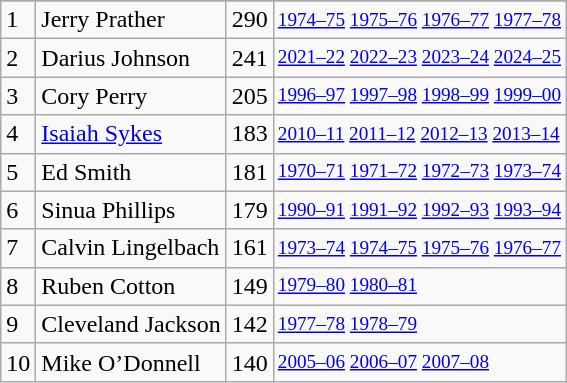<table class="wikitable">
<tr>
</tr>
<tr>
<td>1</td>
<td>Jerry Prather</td>
<td>290</td>
<td style="font-size:80%;"><a href='#'>1974–75</a> <a href='#'>1975–76</a> <a href='#'>1976–77</a> <a href='#'>1977–78</a></td>
</tr>
<tr>
<td>2</td>
<td>Darius Johnson</td>
<td>241</td>
<td style="font-size:80%;"><a href='#'>2021–22</a> <a href='#'>2022–23</a> <a href='#'>2023–24</a> <a href='#'>2024–25</a></td>
</tr>
<tr>
<td>3</td>
<td>Cory Perry</td>
<td>205</td>
<td style="font-size:80%;"><a href='#'>1996–97</a> <a href='#'>1997–98</a> <a href='#'>1998–99</a> <a href='#'>1999–00</a></td>
</tr>
<tr>
<td>4</td>
<td><a href='#'>Isaiah Sykes</a></td>
<td>183</td>
<td style="font-size:80%;"><a href='#'>2010–11</a> <a href='#'>2011–12</a> <a href='#'>2012–13</a> <a href='#'>2013–14</a></td>
</tr>
<tr>
<td>5</td>
<td>Ed Smith</td>
<td>181</td>
<td style="font-size:80%;"><a href='#'>1970–71</a> <a href='#'>1971–72</a> <a href='#'>1972–73</a> <a href='#'>1973–74</a></td>
</tr>
<tr>
<td>6</td>
<td>Sinua Phillips</td>
<td>179</td>
<td style="font-size:80%;"><a href='#'>1990–91</a> <a href='#'>1991–92</a> <a href='#'>1992–93</a> <a href='#'>1993–94</a></td>
</tr>
<tr>
<td>7</td>
<td>Calvin Lingelbach</td>
<td>161</td>
<td style="font-size:80%;"><a href='#'>1973–74</a> <a href='#'>1974–75</a> <a href='#'>1975–76</a> <a href='#'>1976–77</a></td>
</tr>
<tr>
<td>8</td>
<td>Ruben Cotton</td>
<td>149</td>
<td style="font-size:80%;"><a href='#'>1979–80</a> <a href='#'>1980–81</a></td>
</tr>
<tr>
<td>9</td>
<td>Cleveland Jackson</td>
<td>142</td>
<td style="font-size:80%;"><a href='#'>1977–78</a> <a href='#'>1978–79</a></td>
</tr>
<tr>
<td>10</td>
<td>Mike O’Donnell</td>
<td>140</td>
<td style="font-size:80%;"><a href='#'>2005–06</a> <a href='#'>2006–07</a> <a href='#'>2007–08</a></td>
</tr>
</table>
